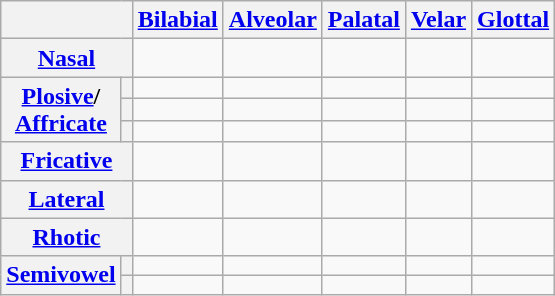<table class="wikitable" style="text-align:center;">
<tr>
<th colspan="2"></th>
<th><a href='#'>Bilabial</a></th>
<th><a href='#'>Alveolar</a></th>
<th><a href='#'>Palatal</a></th>
<th><a href='#'>Velar</a></th>
<th><a href='#'>Glottal</a></th>
</tr>
<tr>
<th colspan="2"><a href='#'>Nasal</a></th>
<td></td>
<td></td>
<td></td>
<td></td>
<td></td>
</tr>
<tr>
<th rowspan="3"><a href='#'>Plosive</a>/<br><a href='#'>Affricate</a></th>
<th></th>
<td></td>
<td></td>
<td></td>
<td></td>
<td></td>
</tr>
<tr>
<th></th>
<td></td>
<td></td>
<td></td>
<td></td>
<td></td>
</tr>
<tr>
<th></th>
<td></td>
<td></td>
<td></td>
<td></td>
<td></td>
</tr>
<tr>
<th colspan="2"><a href='#'>Fricative</a></th>
<td></td>
<td></td>
<td></td>
<td></td>
<td></td>
</tr>
<tr>
<th colspan="2"><a href='#'>Lateral</a></th>
<td></td>
<td></td>
<td></td>
<td></td>
<td></td>
</tr>
<tr>
<th colspan="2"><a href='#'>Rhotic</a></th>
<td></td>
<td></td>
<td></td>
<td></td>
<td></td>
</tr>
<tr>
<th rowspan="2"><a href='#'>Semivowel</a></th>
<th></th>
<td></td>
<td></td>
<td></td>
<td></td>
<td></td>
</tr>
<tr>
<th></th>
<td></td>
<td></td>
<td></td>
<td></td>
<td></td>
</tr>
</table>
